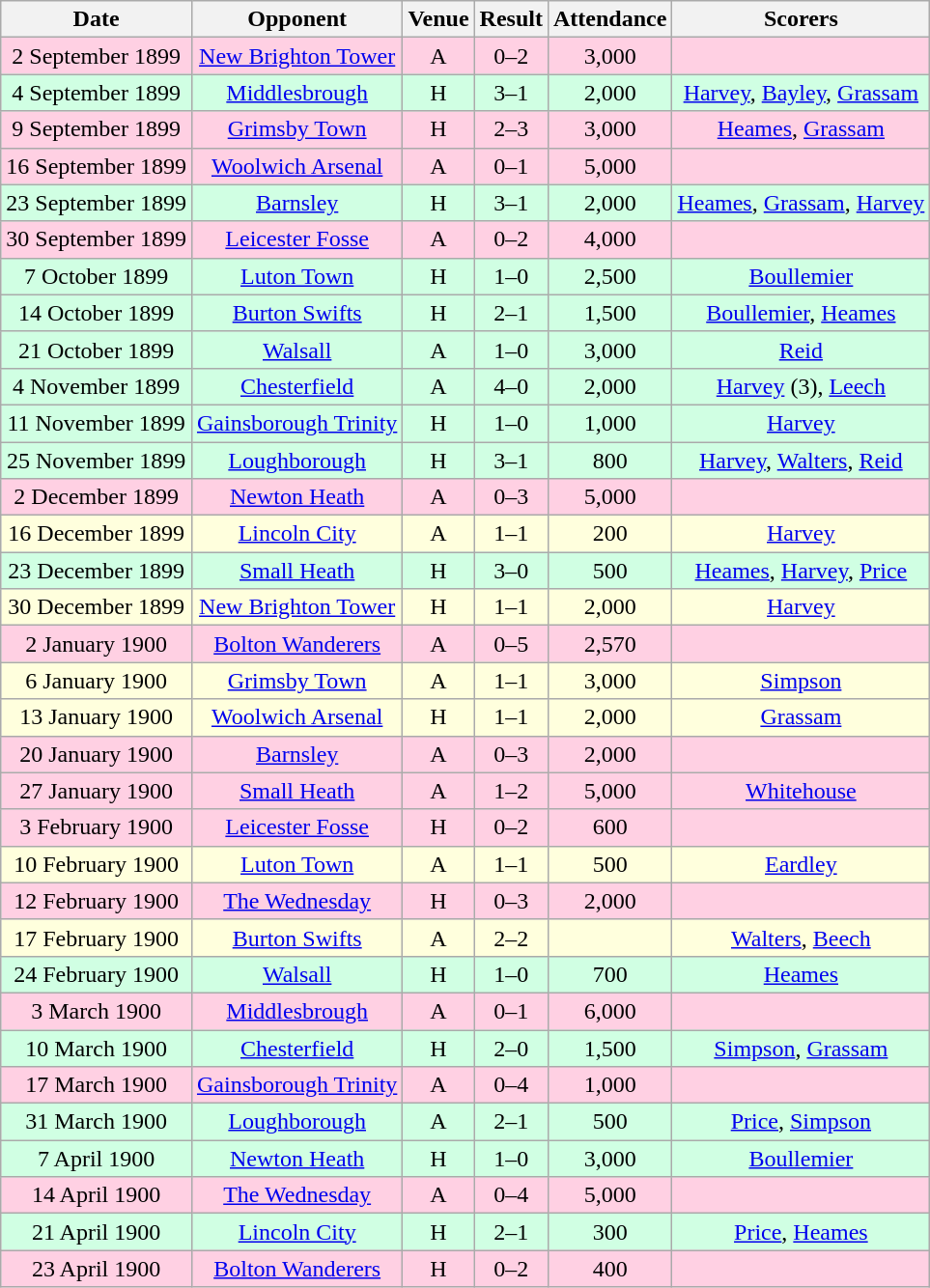<table class="wikitable sortable" style="font-size:100%; text-align:center">
<tr>
<th>Date</th>
<th>Opponent</th>
<th>Venue</th>
<th>Result</th>
<th>Attendance</th>
<th>Scorers</th>
</tr>
<tr style="background-color: #ffd0e3;">
<td>2 September 1899</td>
<td><a href='#'>New Brighton Tower</a></td>
<td>A</td>
<td>0–2</td>
<td>3,000</td>
<td></td>
</tr>
<tr style="background-color: #d0ffe3;">
<td>4 September 1899</td>
<td><a href='#'>Middlesbrough</a></td>
<td>H</td>
<td>3–1</td>
<td>2,000</td>
<td><a href='#'>Harvey</a>, <a href='#'>Bayley</a>, <a href='#'>Grassam</a></td>
</tr>
<tr style="background-color: #ffd0e3;">
<td>9 September 1899</td>
<td><a href='#'>Grimsby Town</a></td>
<td>H</td>
<td>2–3</td>
<td>3,000</td>
<td><a href='#'>Heames</a>, <a href='#'>Grassam</a></td>
</tr>
<tr style="background-color: #ffd0e3;">
<td>16 September 1899</td>
<td><a href='#'>Woolwich Arsenal</a></td>
<td>A</td>
<td>0–1</td>
<td>5,000</td>
<td></td>
</tr>
<tr style="background-color: #d0ffe3;">
<td>23 September 1899</td>
<td><a href='#'>Barnsley</a></td>
<td>H</td>
<td>3–1</td>
<td>2,000</td>
<td><a href='#'>Heames</a>, <a href='#'>Grassam</a>, <a href='#'>Harvey</a></td>
</tr>
<tr style="background-color: #ffd0e3;">
<td>30 September 1899</td>
<td><a href='#'>Leicester Fosse</a></td>
<td>A</td>
<td>0–2</td>
<td>4,000</td>
<td></td>
</tr>
<tr style="background-color: #d0ffe3;">
<td>7 October 1899</td>
<td><a href='#'>Luton Town</a></td>
<td>H</td>
<td>1–0</td>
<td>2,500</td>
<td><a href='#'>Boullemier</a></td>
</tr>
<tr style="background-color: #d0ffe3;">
<td>14 October 1899</td>
<td><a href='#'>Burton Swifts</a></td>
<td>H</td>
<td>2–1</td>
<td>1,500</td>
<td><a href='#'>Boullemier</a>, <a href='#'>Heames</a></td>
</tr>
<tr style="background-color: #d0ffe3;">
<td>21 October 1899</td>
<td><a href='#'>Walsall</a></td>
<td>A</td>
<td>1–0</td>
<td>3,000</td>
<td><a href='#'>Reid</a></td>
</tr>
<tr style="background-color: #d0ffe3;">
<td>4 November 1899</td>
<td><a href='#'>Chesterfield</a></td>
<td>A</td>
<td>4–0</td>
<td>2,000</td>
<td><a href='#'>Harvey</a> (3), <a href='#'>Leech</a></td>
</tr>
<tr style="background-color: #d0ffe3;">
<td>11 November 1899</td>
<td><a href='#'>Gainsborough Trinity</a></td>
<td>H</td>
<td>1–0</td>
<td>1,000</td>
<td><a href='#'>Harvey</a></td>
</tr>
<tr style="background-color: #d0ffe3;">
<td>25 November 1899</td>
<td><a href='#'>Loughborough</a></td>
<td>H</td>
<td>3–1</td>
<td>800</td>
<td><a href='#'>Harvey</a>, <a href='#'>Walters</a>, <a href='#'>Reid</a></td>
</tr>
<tr style="background-color: #ffd0e3;">
<td>2 December 1899</td>
<td><a href='#'>Newton Heath</a></td>
<td>A</td>
<td>0–3</td>
<td>5,000</td>
<td></td>
</tr>
<tr style="background-color: #ffffdd;">
<td>16 December 1899</td>
<td><a href='#'>Lincoln City</a></td>
<td>A</td>
<td>1–1</td>
<td>200</td>
<td><a href='#'>Harvey</a></td>
</tr>
<tr style="background-color: #d0ffe3;">
<td>23 December 1899</td>
<td><a href='#'>Small Heath</a></td>
<td>H</td>
<td>3–0</td>
<td>500</td>
<td><a href='#'>Heames</a>, <a href='#'>Harvey</a>, <a href='#'>Price</a></td>
</tr>
<tr style="background-color: #ffffdd;">
<td>30 December 1899</td>
<td><a href='#'>New Brighton Tower</a></td>
<td>H</td>
<td>1–1</td>
<td>2,000</td>
<td><a href='#'>Harvey</a></td>
</tr>
<tr style="background-color: #ffd0e3;">
<td>2 January 1900</td>
<td><a href='#'>Bolton Wanderers</a></td>
<td>A</td>
<td>0–5</td>
<td>2,570</td>
<td></td>
</tr>
<tr style="background-color: #ffffdd;">
<td>6 January 1900</td>
<td><a href='#'>Grimsby Town</a></td>
<td>A</td>
<td>1–1</td>
<td>3,000</td>
<td><a href='#'>Simpson</a></td>
</tr>
<tr style="background-color: #ffffdd;">
<td>13 January 1900</td>
<td><a href='#'>Woolwich Arsenal</a></td>
<td>H</td>
<td>1–1</td>
<td>2,000</td>
<td><a href='#'>Grassam</a></td>
</tr>
<tr style="background-color: #ffd0e3;">
<td>20 January 1900</td>
<td><a href='#'>Barnsley</a></td>
<td>A</td>
<td>0–3</td>
<td>2,000</td>
<td></td>
</tr>
<tr style="background-color: #ffd0e3;">
<td>27 January 1900</td>
<td><a href='#'>Small Heath</a></td>
<td>A</td>
<td>1–2</td>
<td>5,000</td>
<td><a href='#'>Whitehouse</a></td>
</tr>
<tr style="background-color: #ffd0e3;">
<td>3 February 1900</td>
<td><a href='#'>Leicester Fosse</a></td>
<td>H</td>
<td>0–2</td>
<td>600</td>
<td></td>
</tr>
<tr style="background-color: #ffffdd;">
<td>10 February 1900</td>
<td><a href='#'>Luton Town</a></td>
<td>A</td>
<td>1–1</td>
<td>500</td>
<td><a href='#'>Eardley</a></td>
</tr>
<tr style="background-color: #ffd0e3;">
<td>12 February 1900</td>
<td><a href='#'>The Wednesday</a></td>
<td>H</td>
<td>0–3</td>
<td>2,000</td>
<td></td>
</tr>
<tr style="background-color: #ffffdd;">
<td>17 February 1900</td>
<td><a href='#'>Burton Swifts</a></td>
<td>A</td>
<td>2–2</td>
<td></td>
<td><a href='#'>Walters</a>, <a href='#'>Beech</a></td>
</tr>
<tr style="background-color: #d0ffe3;">
<td>24 February 1900</td>
<td><a href='#'>Walsall</a></td>
<td>H</td>
<td>1–0</td>
<td>700</td>
<td><a href='#'>Heames</a></td>
</tr>
<tr style="background-color: #ffd0e3;">
<td>3 March 1900</td>
<td><a href='#'>Middlesbrough</a></td>
<td>A</td>
<td>0–1</td>
<td>6,000</td>
<td></td>
</tr>
<tr style="background-color: #d0ffe3;">
<td>10 March 1900</td>
<td><a href='#'>Chesterfield</a></td>
<td>H</td>
<td>2–0</td>
<td>1,500</td>
<td><a href='#'>Simpson</a>, <a href='#'>Grassam</a></td>
</tr>
<tr style="background-color: #ffd0e3;">
<td>17 March 1900</td>
<td><a href='#'>Gainsborough Trinity</a></td>
<td>A</td>
<td>0–4</td>
<td>1,000</td>
<td></td>
</tr>
<tr style="background-color: #d0ffe3;">
<td>31 March 1900</td>
<td><a href='#'>Loughborough</a></td>
<td>A</td>
<td>2–1</td>
<td>500</td>
<td><a href='#'>Price</a>, <a href='#'>Simpson</a></td>
</tr>
<tr style="background-color: #d0ffe3;">
<td>7 April 1900</td>
<td><a href='#'>Newton Heath</a></td>
<td>H</td>
<td>1–0</td>
<td>3,000</td>
<td><a href='#'>Boullemier</a></td>
</tr>
<tr style="background-color: #ffd0e3;">
<td>14 April 1900</td>
<td><a href='#'>The Wednesday</a></td>
<td>A</td>
<td>0–4</td>
<td>5,000</td>
<td></td>
</tr>
<tr style="background-color: #d0ffe3;">
<td>21 April 1900</td>
<td><a href='#'>Lincoln City</a></td>
<td>H</td>
<td>2–1</td>
<td>300</td>
<td><a href='#'>Price</a>, <a href='#'>Heames</a></td>
</tr>
<tr style="background-color: #ffd0e3;">
<td>23 April 1900</td>
<td><a href='#'>Bolton Wanderers</a></td>
<td>H</td>
<td>0–2</td>
<td>400</td>
<td></td>
</tr>
</table>
